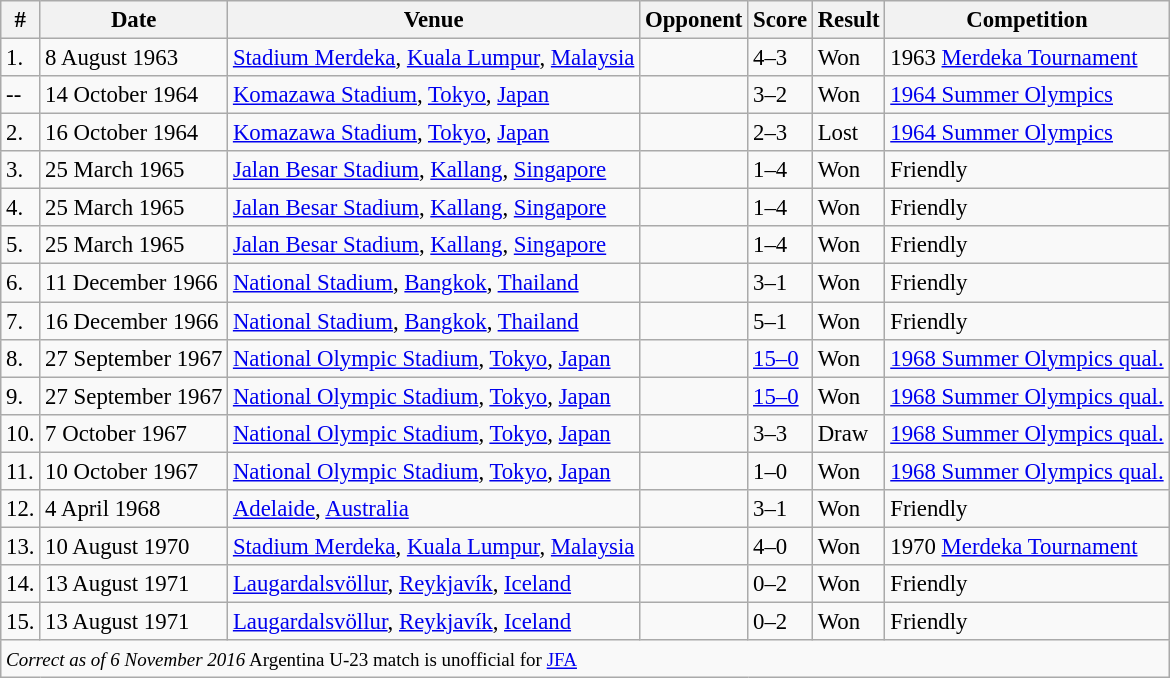<table class="wikitable" style="font-size:95%;">
<tr>
<th>#</th>
<th>Date</th>
<th>Venue</th>
<th>Opponent</th>
<th>Score</th>
<th>Result</th>
<th>Competition</th>
</tr>
<tr>
<td>1.</td>
<td>8 August 1963</td>
<td><a href='#'>Stadium Merdeka</a>, <a href='#'>Kuala Lumpur</a>, <a href='#'>Malaysia</a></td>
<td></td>
<td>4–3</td>
<td>Won</td>
<td>1963 <a href='#'>Merdeka Tournament</a></td>
</tr>
<tr>
<td>--</td>
<td>14 October 1964</td>
<td><a href='#'>Komazawa Stadium</a>, <a href='#'>Tokyo</a>, <a href='#'>Japan</a></td>
<td></td>
<td>3–2</td>
<td>Won</td>
<td><a href='#'>1964 Summer Olympics</a></td>
</tr>
<tr>
<td>2.</td>
<td>16 October 1964</td>
<td><a href='#'>Komazawa Stadium</a>, <a href='#'>Tokyo</a>, <a href='#'>Japan</a></td>
<td></td>
<td>2–3</td>
<td>Lost</td>
<td><a href='#'>1964 Summer Olympics</a></td>
</tr>
<tr>
<td>3.</td>
<td>25 March 1965</td>
<td><a href='#'>Jalan Besar Stadium</a>, <a href='#'>Kallang</a>, <a href='#'>Singapore</a></td>
<td></td>
<td>1–4</td>
<td>Won</td>
<td>Friendly</td>
</tr>
<tr>
<td>4.</td>
<td>25 March 1965</td>
<td><a href='#'>Jalan Besar Stadium</a>, <a href='#'>Kallang</a>, <a href='#'>Singapore</a></td>
<td></td>
<td>1–4</td>
<td>Won</td>
<td>Friendly</td>
</tr>
<tr>
<td>5.</td>
<td>25 March 1965</td>
<td><a href='#'>Jalan Besar Stadium</a>, <a href='#'>Kallang</a>, <a href='#'>Singapore</a></td>
<td></td>
<td>1–4</td>
<td>Won</td>
<td>Friendly</td>
</tr>
<tr>
<td>6.</td>
<td>11 December 1966</td>
<td><a href='#'>National Stadium</a>, <a href='#'>Bangkok</a>, <a href='#'>Thailand</a></td>
<td></td>
<td>3–1</td>
<td>Won</td>
<td>Friendly</td>
</tr>
<tr>
<td>7.</td>
<td>16 December 1966</td>
<td><a href='#'>National Stadium</a>, <a href='#'>Bangkok</a>, <a href='#'>Thailand</a></td>
<td></td>
<td>5–1</td>
<td>Won</td>
<td>Friendly</td>
</tr>
<tr>
<td>8.</td>
<td>27 September 1967</td>
<td><a href='#'>National Olympic Stadium</a>, <a href='#'>Tokyo</a>, <a href='#'>Japan</a></td>
<td></td>
<td><a href='#'>15–0</a></td>
<td>Won</td>
<td><a href='#'>1968 Summer Olympics qual.</a></td>
</tr>
<tr>
<td>9.</td>
<td>27 September 1967</td>
<td><a href='#'>National Olympic Stadium</a>, <a href='#'>Tokyo</a>, <a href='#'>Japan</a></td>
<td></td>
<td><a href='#'>15–0</a></td>
<td>Won</td>
<td><a href='#'>1968 Summer Olympics qual.</a></td>
</tr>
<tr>
<td>10.</td>
<td>7 October 1967</td>
<td><a href='#'>National Olympic Stadium</a>, <a href='#'>Tokyo</a>, <a href='#'>Japan</a></td>
<td></td>
<td>3–3</td>
<td>Draw</td>
<td><a href='#'>1968 Summer Olympics qual.</a></td>
</tr>
<tr>
<td>11.</td>
<td>10 October 1967</td>
<td><a href='#'>National Olympic Stadium</a>, <a href='#'>Tokyo</a>, <a href='#'>Japan</a></td>
<td></td>
<td>1–0</td>
<td>Won</td>
<td><a href='#'>1968 Summer Olympics qual.</a></td>
</tr>
<tr>
<td>12.</td>
<td>4 April 1968</td>
<td><a href='#'>Adelaide</a>, <a href='#'>Australia</a></td>
<td></td>
<td>3–1</td>
<td>Won</td>
<td>Friendly</td>
</tr>
<tr>
<td>13.</td>
<td>10 August 1970</td>
<td><a href='#'>Stadium Merdeka</a>, <a href='#'>Kuala Lumpur</a>, <a href='#'>Malaysia</a></td>
<td></td>
<td>4–0</td>
<td>Won</td>
<td>1970 <a href='#'>Merdeka Tournament</a></td>
</tr>
<tr>
<td>14.</td>
<td>13 August 1971</td>
<td><a href='#'>Laugardalsvöllur</a>, <a href='#'>Reykjavík</a>, <a href='#'>Iceland</a></td>
<td></td>
<td>0–2</td>
<td>Won</td>
<td>Friendly</td>
</tr>
<tr>
<td>15.</td>
<td>13 August 1971</td>
<td><a href='#'>Laugardalsvöllur</a>, <a href='#'>Reykjavík</a>, <a href='#'>Iceland</a></td>
<td></td>
<td>0–2</td>
<td>Won</td>
<td>Friendly</td>
</tr>
<tr>
<td colspan="15"><small><em>Correct as of 6 November 2016</em> Argentina U-23 match is unofficial for <a href='#'>JFA</a></small></td>
</tr>
</table>
